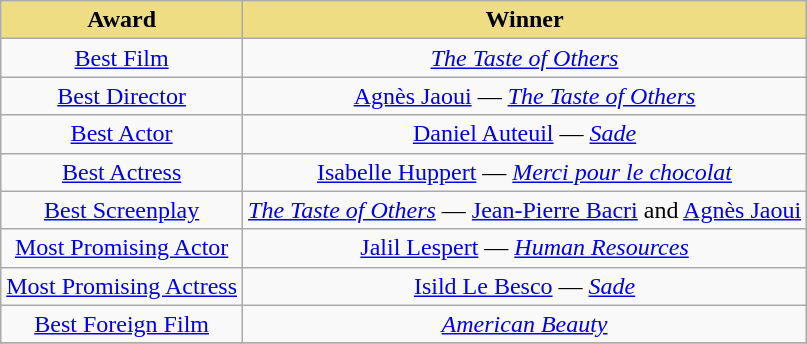<table class="wikitable" border="1">
<tr>
<th style="background:#EEDD82;">Award</th>
<th style="background:#EEDD82;">Winner</th>
</tr>
<tr>
<td align="center" valign="center"><a href='#'>Best Film</a></td>
<td align="center" valign="center"><em><a href='#'>The Taste of Others</a></em></td>
</tr>
<tr>
<td align="center" valign="center"><a href='#'>Best Director</a></td>
<td align="center" valign="center"><a href='#'>Agnès Jaoui</a> — <em><a href='#'>The Taste of Others</a></em></td>
</tr>
<tr>
<td align="center" valign="center"><a href='#'>Best Actor</a></td>
<td align="center" valign="center"><a href='#'>Daniel Auteuil</a> — <em><a href='#'>Sade</a></em></td>
</tr>
<tr>
<td align="center" valign="center"><a href='#'>Best Actress</a></td>
<td align="center" valign="center"><a href='#'>Isabelle Huppert</a> — <em><a href='#'>Merci pour le chocolat</a></em></td>
</tr>
<tr>
<td align="center" valign="center"><a href='#'>Best Screenplay</a></td>
<td align="center" valign="center"><em><a href='#'>The Taste of Others</a></em> — <a href='#'>Jean-Pierre Bacri</a> and <a href='#'>Agnès Jaoui</a></td>
</tr>
<tr>
<td align="center" valign="center"><a href='#'>Most Promising Actor</a></td>
<td align="center" valign="center"><a href='#'>Jalil Lespert</a> — <em><a href='#'>Human Resources</a></em></td>
</tr>
<tr>
<td align="center" valign="center"><a href='#'>Most Promising Actress</a></td>
<td align="center" valign="center"><a href='#'>Isild Le Besco</a> — <em><a href='#'>Sade</a></em></td>
</tr>
<tr>
<td align="center" valign="center"><a href='#'>Best Foreign Film</a></td>
<td align="center" valign="center"><em><a href='#'>American Beauty</a></em></td>
</tr>
<tr>
</tr>
</table>
